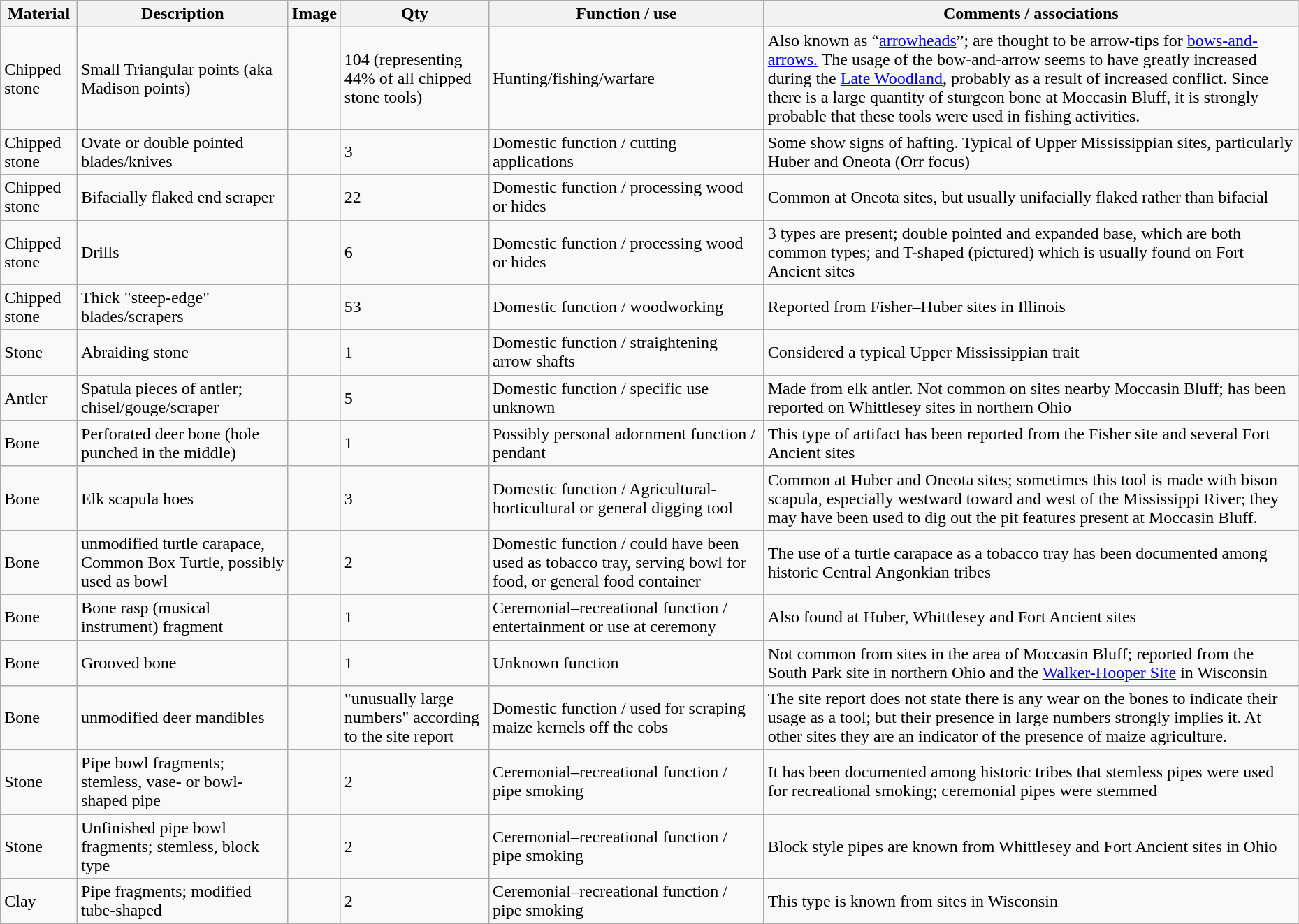<table class="wikitable sortable" style="width:98%">
<tr>
<th>Material</th>
<th>Description</th>
<th>Image</th>
<th>Qty</th>
<th>Function / use</th>
<th>Comments / associations</th>
</tr>
<tr>
<td>Chipped stone</td>
<td>Small Triangular points (aka Madison points)</td>
<td></td>
<td>104 (representing 44% of all chipped stone tools)</td>
<td>Hunting/fishing/warfare</td>
<td>Also known as “<a href='#'>arrowheads</a>”; are thought to be arrow-tips for <a href='#'>bows-and-arrows.</a>  The usage of the bow-and-arrow seems to have greatly increased during the <a href='#'>Late Woodland</a>, probably as a result of increased conflict.  Since there is a large quantity of sturgeon bone at Moccasin Bluff, it is strongly probable that these tools were used in fishing activities.</td>
</tr>
<tr>
<td>Chipped stone</td>
<td>Ovate or double pointed blades/knives</td>
<td></td>
<td>3</td>
<td>Domestic function / cutting applications</td>
<td>Some show signs of hafting.  Typical of Upper Mississippian sites, particularly Huber and Oneota (Orr focus)</td>
</tr>
<tr>
<td>Chipped stone</td>
<td>Bifacially flaked end scraper</td>
<td></td>
<td>22</td>
<td>Domestic function / processing wood or hides</td>
<td>Common at Oneota sites, but usually unifacially flaked rather than bifacial</td>
</tr>
<tr>
<td>Chipped stone</td>
<td>Drills</td>
<td></td>
<td>6</td>
<td>Domestic function / processing wood or hides</td>
<td>3 types are present; double pointed and expanded base, which are both common types; and T-shaped (pictured) which is usually found on Fort Ancient sites</td>
</tr>
<tr>
<td>Chipped stone</td>
<td>Thick "steep-edge" blades/scrapers</td>
<td></td>
<td>53</td>
<td>Domestic function / woodworking</td>
<td>Reported from Fisher–Huber sites in Illinois</td>
</tr>
<tr>
<td>Stone</td>
<td>Abraiding stone</td>
<td></td>
<td>1</td>
<td>Domestic function / straightening arrow shafts</td>
<td>Considered a typical Upper Mississippian trait</td>
</tr>
<tr>
<td>Antler</td>
<td>Spatula pieces of antler; chisel/gouge/scraper</td>
<td></td>
<td>5</td>
<td>Domestic function / specific use unknown</td>
<td>Made from elk antler.  Not common on sites nearby Moccasin Bluff; has been reported on Whittlesey sites in northern Ohio</td>
</tr>
<tr>
<td>Bone</td>
<td>Perforated deer bone (hole punched in the middle)</td>
<td></td>
<td>1</td>
<td>Possibly personal adornment function / pendant</td>
<td>This type of artifact has been reported from the Fisher site and several Fort Ancient sites</td>
</tr>
<tr>
<td>Bone</td>
<td>Elk scapula hoes</td>
<td></td>
<td>3</td>
<td>Domestic function / Agricultural-horticultural or general digging tool</td>
<td>Common at Huber and Oneota sites; sometimes this tool is made with bison scapula, especially westward toward and west of the Mississippi River; they may have been used to dig out the pit features present at Moccasin Bluff.</td>
</tr>
<tr>
<td>Bone</td>
<td>unmodified turtle carapace, Common Box Turtle, possibly used as bowl</td>
<td></td>
<td>2</td>
<td>Domestic function / could have been used as tobacco tray, serving bowl for food, or general food container</td>
<td>The use of a turtle carapace as a tobacco tray has been documented among historic Central Angonkian tribes</td>
</tr>
<tr>
<td>Bone</td>
<td>Bone rasp (musical instrument) fragment</td>
<td></td>
<td>1</td>
<td>Ceremonial–recreational function / entertainment or use at ceremony</td>
<td>Also found at Huber, Whittlesey and Fort Ancient sites</td>
</tr>
<tr>
<td>Bone</td>
<td>Grooved bone</td>
<td></td>
<td>1</td>
<td>Unknown function</td>
<td>Not common from sites in the area of Moccasin Bluff; reported from the South Park site in northern Ohio and the <a href='#'>Walker-Hooper Site</a> in Wisconsin</td>
</tr>
<tr>
<td>Bone</td>
<td>unmodified deer mandibles</td>
<td></td>
<td>"unusually large numbers" according to the site report</td>
<td>Domestic function / used for scraping maize kernels off the cobs</td>
<td>The site report does not state there is any wear on the bones to indicate their usage as a tool; but their presence in large numbers strongly implies it.  At other sites they are an indicator of the presence of maize agriculture.</td>
</tr>
<tr>
<td>Stone</td>
<td>Pipe bowl fragments; stemless, vase- or bowl-shaped pipe</td>
<td></td>
<td>2</td>
<td>Ceremonial–recreational function / pipe smoking</td>
<td>It has been documented among historic tribes that stemless pipes were used for recreational smoking; ceremonial pipes were stemmed</td>
</tr>
<tr>
<td>Stone</td>
<td>Unfinished pipe bowl fragments; stemless, block type</td>
<td></td>
<td>2</td>
<td>Ceremonial–recreational function / pipe smoking</td>
<td>Block style pipes are known from Whittlesey and Fort Ancient sites in Ohio</td>
</tr>
<tr>
<td>Clay</td>
<td>Pipe fragments; modified tube-shaped</td>
<td></td>
<td>2</td>
<td>Ceremonial–recreational function / pipe smoking</td>
<td>This type is known from sites in Wisconsin</td>
</tr>
<tr>
</tr>
</table>
